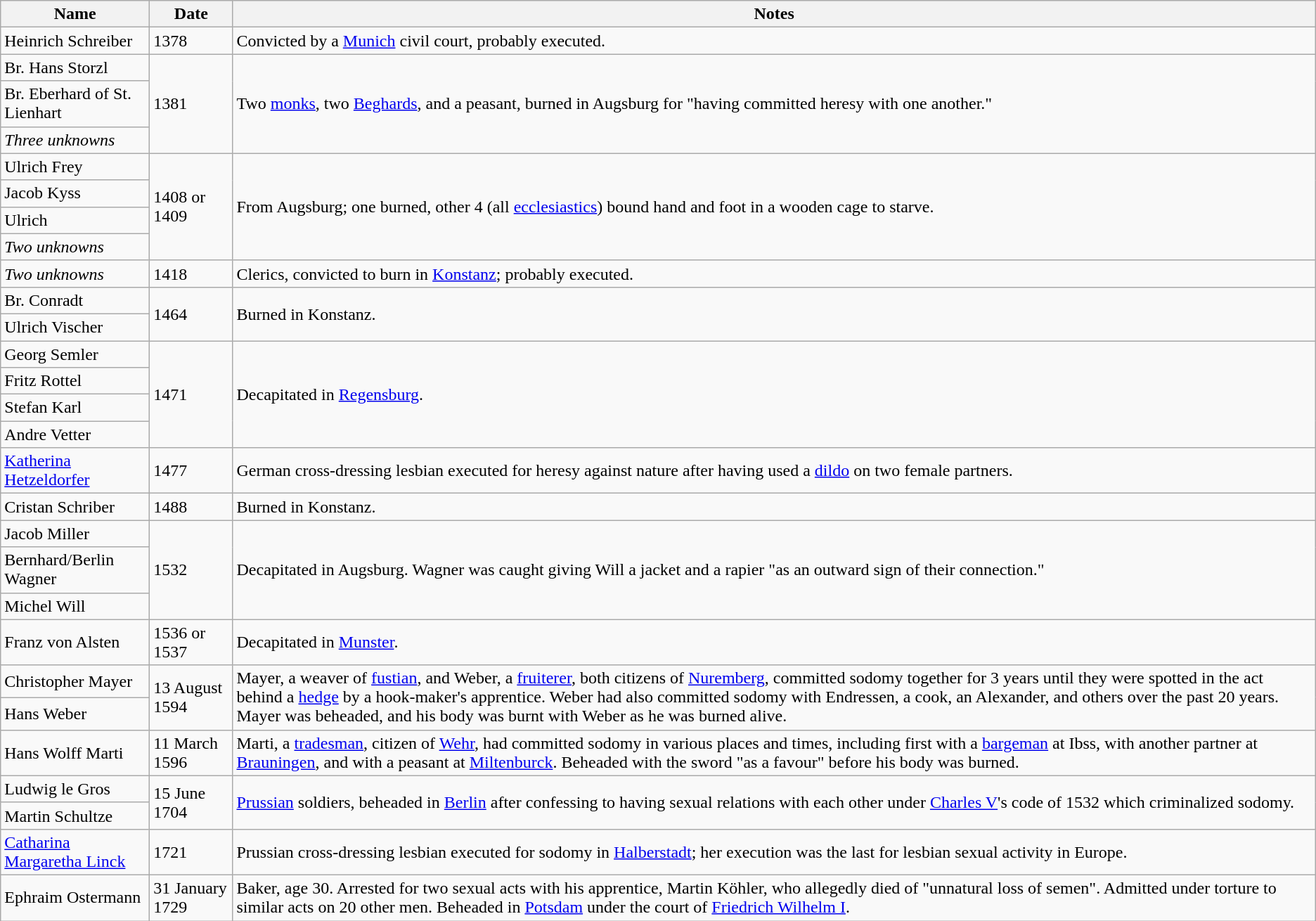<table class="wikitable sortable" style="text-align:left">
<tr>
<th>Name</th>
<th>Date</th>
<th>Notes</th>
</tr>
<tr>
<td>Heinrich Schreiber</td>
<td>1378</td>
<td>Convicted by a <a href='#'>Munich</a> civil court, probably executed.</td>
</tr>
<tr>
<td>Br. Hans Storzl</td>
<td rowspan="3">1381</td>
<td rowspan="3">Two <a href='#'>monks</a>, two <a href='#'>Beghards</a>, and a peasant, burned in Augsburg for "having committed heresy with one another."</td>
</tr>
<tr>
<td>Br. Eberhard of St. Lienhart</td>
</tr>
<tr>
<td><em>Three unknowns</em></td>
</tr>
<tr>
<td>Ulrich Frey</td>
<td rowspan="4">1408 or 1409</td>
<td rowspan="4">From Augsburg; one burned, other 4 (all <a href='#'>ecclesiastics</a>) bound hand and foot in a wooden cage to starve.</td>
</tr>
<tr>
<td>Jacob Kyss</td>
</tr>
<tr>
<td>Ulrich</td>
</tr>
<tr>
<td><em>Two unknowns</em></td>
</tr>
<tr>
<td><em>Two unknowns</em></td>
<td>1418</td>
<td>Clerics, convicted to burn in <a href='#'>Konstanz</a>; probably executed.</td>
</tr>
<tr>
<td>Br. Conradt</td>
<td rowspan="2">1464</td>
<td rowspan="2">Burned in Konstanz.</td>
</tr>
<tr>
<td>Ulrich Vischer</td>
</tr>
<tr>
<td>Georg Semler</td>
<td rowspan="4">1471</td>
<td rowspan="4">Decapitated in <a href='#'>Regensburg</a>.</td>
</tr>
<tr>
<td>Fritz Rottel</td>
</tr>
<tr>
<td>Stefan Karl</td>
</tr>
<tr>
<td>Andre Vetter</td>
</tr>
<tr>
<td><a href='#'>Katherina Hetzeldorfer</a></td>
<td>1477</td>
<td>German cross-dressing lesbian executed for heresy against nature after having used a <a href='#'>dildo</a> on two female partners.</td>
</tr>
<tr>
<td>Cristan Schriber</td>
<td>1488</td>
<td>Burned in Konstanz.</td>
</tr>
<tr>
<td>Jacob Miller</td>
<td rowspan="3">1532</td>
<td rowspan="3">Decapitated in Augsburg. Wagner was caught giving Will a jacket and a rapier "as an outward sign of their connection."</td>
</tr>
<tr>
<td>Bernhard/Berlin Wagner</td>
</tr>
<tr>
<td>Michel Will</td>
</tr>
<tr>
<td>Franz von Alsten</td>
<td>1536 or 1537</td>
<td>Decapitated in <a href='#'>Munster</a>.</td>
</tr>
<tr>
<td>Christopher Mayer</td>
<td rowspan="2">13 August 1594</td>
<td rowspan="2">Mayer, a weaver of <a href='#'>fustian</a>, and Weber, a <a href='#'>fruiterer</a>, both citizens of <a href='#'>Nuremberg</a>, committed sodomy together for 3 years until they were spotted in the act behind a <a href='#'>hedge</a> by a hook-maker's apprentice. Weber had also committed sodomy with Endressen, a cook, an Alexander, and others over the past 20 years. Mayer was beheaded, and his body was burnt with Weber as he was burned alive.</td>
</tr>
<tr>
<td>Hans Weber</td>
</tr>
<tr>
<td>Hans Wolff Marti</td>
<td>11 March 1596</td>
<td>Marti, a <a href='#'>tradesman</a>, citizen of <a href='#'>Wehr</a>, had committed sodomy in various places and times, including first with a <a href='#'>bargeman</a> at Ibss, with another partner at <a href='#'>Brauningen</a>, and with a peasant at <a href='#'>Miltenburck</a>. Beheaded with the sword "as a favour" before his body was burned.</td>
</tr>
<tr>
<td>Ludwig le Gros</td>
<td rowspan="2">15 June 1704</td>
<td rowspan="2"><a href='#'>Prussian</a> soldiers, beheaded in <a href='#'>Berlin</a> after confessing to having sexual relations with each other under <a href='#'>Charles V</a>'s code of 1532 which criminalized sodomy.</td>
</tr>
<tr>
<td>Martin Schultze</td>
</tr>
<tr>
<td><a href='#'>Catharina Margaretha Linck</a></td>
<td>1721</td>
<td>Prussian cross-dressing lesbian executed for sodomy in <a href='#'>Halberstadt</a>; her execution was the last for lesbian sexual activity in Europe.</td>
</tr>
<tr>
<td>Ephraim Ostermann</td>
<td>31 January 1729</td>
<td>Baker, age 30. Arrested for two sexual acts with his apprentice, Martin Köhler, who allegedly died of "unnatural loss of semen". Admitted under torture to similar acts on 20 other men. Beheaded in <a href='#'>Potsdam</a> under the court of <a href='#'>Friedrich Wilhelm I</a>.</td>
</tr>
</table>
